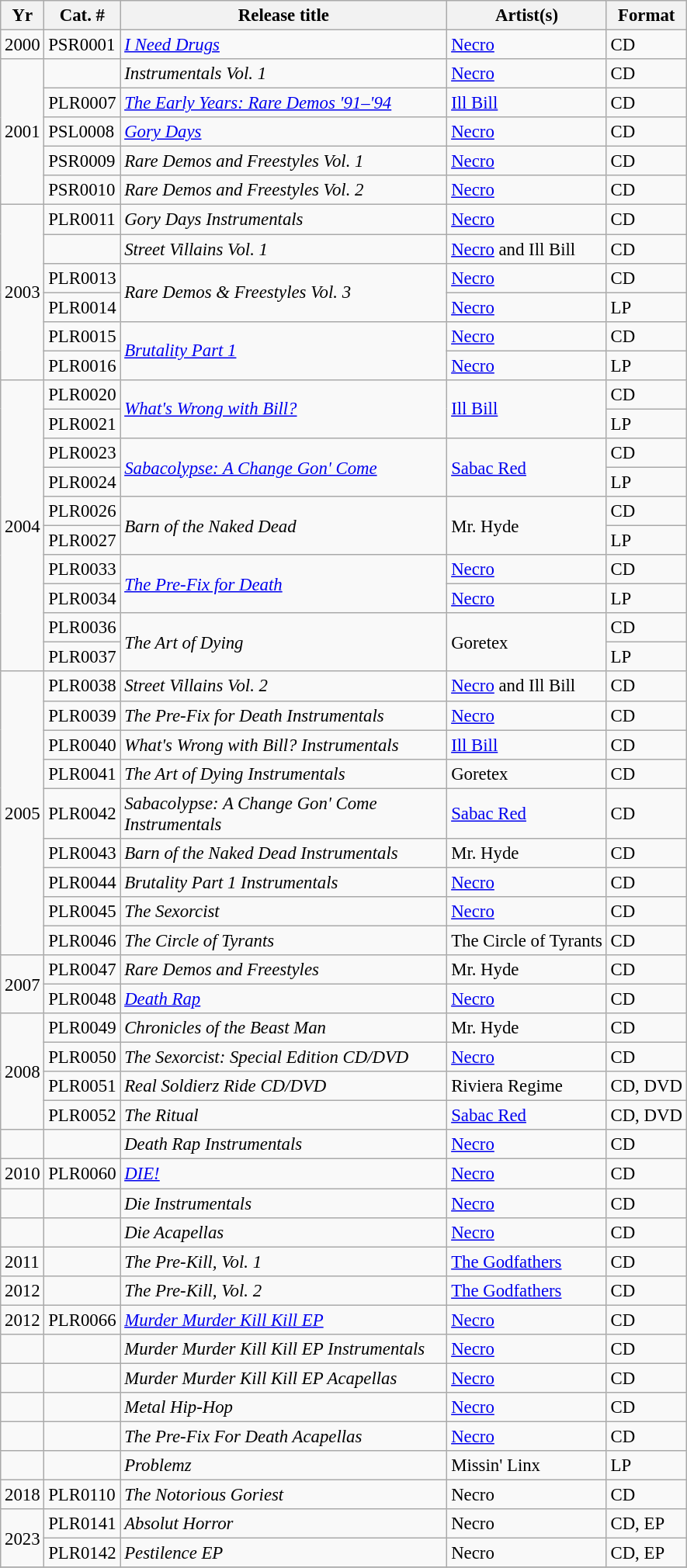<table class="wikitable sortable" style="text-align:left;font-size:95%;">
<tr>
<th>Yr</th>
<th>Cat. #</th>
<th style="width:18em;">Release title</th>
<th>Artist(s)</th>
<th>Format</th>
</tr>
<tr>
<td>2000</td>
<td>PSR0001</td>
<td><em><a href='#'>I Need Drugs</a></em></td>
<td><a href='#'>Necro</a></td>
<td>CD</td>
</tr>
<tr>
<td rowspan="5">2001</td>
<td></td>
<td><em>Instrumentals Vol. 1</em></td>
<td><a href='#'>Necro</a></td>
<td>CD</td>
</tr>
<tr>
<td>PLR0007</td>
<td><em><a href='#'>The Early Years: Rare Demos '91–'94</a></em></td>
<td><a href='#'>Ill Bill</a></td>
<td>CD</td>
</tr>
<tr>
<td>PSL0008</td>
<td><em><a href='#'>Gory Days</a></em></td>
<td><a href='#'>Necro</a></td>
<td>CD</td>
</tr>
<tr>
<td>PSR0009</td>
<td><em>Rare Demos and Freestyles Vol. 1</em></td>
<td><a href='#'>Necro</a></td>
<td>CD</td>
</tr>
<tr>
<td>PSR0010</td>
<td><em>Rare Demos and Freestyles Vol. 2</em></td>
<td><a href='#'>Necro</a></td>
<td>CD</td>
</tr>
<tr>
<td rowspan="6">2003</td>
<td>PLR0011</td>
<td><em>Gory Days Instrumentals</em></td>
<td><a href='#'>Necro</a></td>
<td>CD</td>
</tr>
<tr>
<td></td>
<td><em>Street Villains Vol. 1</em></td>
<td><a href='#'>Necro</a> and Ill Bill</td>
<td>CD</td>
</tr>
<tr>
<td>PLR0013</td>
<td rowspan="2"><em>Rare Demos & Freestyles Vol. 3</em></td>
<td><a href='#'>Necro</a></td>
<td>CD</td>
</tr>
<tr>
<td>PLR0014</td>
<td><a href='#'>Necro</a></td>
<td>LP</td>
</tr>
<tr>
<td>PLR0015</td>
<td rowspan="2"><em><a href='#'>Brutality Part 1</a></em></td>
<td><a href='#'>Necro</a></td>
<td>CD</td>
</tr>
<tr>
<td>PLR0016</td>
<td><a href='#'>Necro</a></td>
<td>LP</td>
</tr>
<tr>
<td rowspan="10">2004</td>
<td>PLR0020</td>
<td rowspan="2"><em><a href='#'>What's Wrong with Bill?</a></em></td>
<td rowspan="2"><a href='#'>Ill Bill</a></td>
<td>CD</td>
</tr>
<tr>
<td>PLR0021</td>
<td>LP</td>
</tr>
<tr>
<td>PLR0023</td>
<td rowspan="2"><em><a href='#'>Sabacolypse: A Change Gon' Come</a></em></td>
<td rowspan="2"><a href='#'>Sabac Red</a></td>
<td>CD</td>
</tr>
<tr>
<td>PLR0024</td>
<td>LP</td>
</tr>
<tr>
<td>PLR0026</td>
<td rowspan="2"><em>Barn of the Naked Dead</em></td>
<td rowspan="2">Mr. Hyde</td>
<td>CD</td>
</tr>
<tr>
<td>PLR0027</td>
<td>LP</td>
</tr>
<tr>
<td>PLR0033</td>
<td rowspan="2"><em><a href='#'>The Pre-Fix for Death</a></em></td>
<td><a href='#'>Necro</a></td>
<td>CD</td>
</tr>
<tr>
<td>PLR0034</td>
<td><a href='#'>Necro</a></td>
<td>LP</td>
</tr>
<tr>
<td>PLR0036</td>
<td rowspan="2"><em>The Art of Dying</em></td>
<td rowspan="2">Goretex</td>
<td>CD</td>
</tr>
<tr>
<td>PLR0037</td>
<td>LP</td>
</tr>
<tr>
<td rowspan="9">2005</td>
<td>PLR0038</td>
<td><em>Street Villains Vol. 2</em></td>
<td><a href='#'>Necro</a>  and Ill Bill</td>
<td>CD</td>
</tr>
<tr>
<td>PLR0039</td>
<td><em>The Pre-Fix for Death Instrumentals</em></td>
<td><a href='#'>Necro</a></td>
<td>CD</td>
</tr>
<tr>
<td>PLR0040</td>
<td><em>What's Wrong with Bill? Instrumentals</em></td>
<td><a href='#'>Ill Bill</a></td>
<td>CD</td>
</tr>
<tr>
<td>PLR0041</td>
<td><em>The Art of Dying Instrumentals</em></td>
<td>Goretex</td>
<td>CD</td>
</tr>
<tr>
<td>PLR0042</td>
<td><em>Sabacolypse: A Change Gon' Come Instrumentals</em></td>
<td><a href='#'>Sabac Red</a></td>
<td>CD</td>
</tr>
<tr>
<td>PLR0043</td>
<td><em>Barn of the Naked Dead Instrumentals</em></td>
<td>Mr. Hyde</td>
<td>CD</td>
</tr>
<tr>
<td>PLR0044</td>
<td><em>Brutality Part 1 Instrumentals</em></td>
<td><a href='#'>Necro</a></td>
<td>CD</td>
</tr>
<tr>
<td>PLR0045</td>
<td><em>The Sexorcist</em></td>
<td><a href='#'>Necro</a></td>
<td>CD</td>
</tr>
<tr>
<td>PLR0046</td>
<td><em>The Circle of Tyrants</em></td>
<td>The Circle of Tyrants</td>
<td>CD</td>
</tr>
<tr>
<td rowspan="2">2007</td>
<td>PLR0047</td>
<td><em>Rare Demos and Freestyles</em></td>
<td>Mr. Hyde</td>
<td>CD</td>
</tr>
<tr>
<td>PLR0048</td>
<td><em><a href='#'>Death Rap</a></em></td>
<td><a href='#'>Necro</a></td>
<td>CD</td>
</tr>
<tr>
<td rowspan="4">2008</td>
<td>PLR0049</td>
<td><em>Chronicles of the Beast Man</em></td>
<td>Mr. Hyde</td>
<td>CD</td>
</tr>
<tr>
<td>PLR0050</td>
<td><em>The Sexorcist: Special Edition CD/DVD</em></td>
<td><a href='#'>Necro</a></td>
<td>CD</td>
</tr>
<tr>
<td>PLR0051</td>
<td><em>Real Soldierz Ride CD/DVD</em></td>
<td>Riviera Regime</td>
<td>CD, DVD</td>
</tr>
<tr>
<td>PLR0052</td>
<td><em>The Ritual</em></td>
<td><a href='#'>Sabac Red</a></td>
<td>CD, DVD</td>
</tr>
<tr>
<td></td>
<td></td>
<td><em>Death Rap Instrumentals</em></td>
<td><a href='#'>Necro</a></td>
<td>CD</td>
</tr>
<tr>
<td>2010</td>
<td>PLR0060</td>
<td><em><a href='#'>DIE!</a></em></td>
<td><a href='#'>Necro</a></td>
<td>CD</td>
</tr>
<tr>
<td></td>
<td></td>
<td><em>Die Instrumentals</em></td>
<td><a href='#'>Necro</a></td>
<td>CD</td>
</tr>
<tr>
<td></td>
<td></td>
<td><em>Die Acapellas</em></td>
<td><a href='#'>Necro</a></td>
<td>CD</td>
</tr>
<tr>
<td>2011</td>
<td></td>
<td><em>The Pre-Kill, Vol. 1</em></td>
<td><a href='#'>The Godfathers</a></td>
<td>CD</td>
</tr>
<tr>
<td>2012</td>
<td></td>
<td><em>The Pre-Kill, Vol. 2</em></td>
<td><a href='#'>The Godfathers</a></td>
<td>CD</td>
</tr>
<tr>
<td>2012</td>
<td>PLR0066</td>
<td><em><a href='#'>Murder Murder Kill Kill EP</a></em></td>
<td><a href='#'>Necro</a></td>
<td>CD</td>
</tr>
<tr>
<td></td>
<td></td>
<td><em>Murder Murder Kill Kill EP Instrumentals</em></td>
<td><a href='#'>Necro</a></td>
<td>CD</td>
</tr>
<tr>
<td></td>
<td></td>
<td><em>Murder Murder Kill Kill EP Acapellas</em></td>
<td><a href='#'>Necro</a></td>
<td>CD</td>
</tr>
<tr>
<td></td>
<td></td>
<td><em>Metal Hip-Hop</em></td>
<td><a href='#'>Necro</a></td>
<td>CD</td>
</tr>
<tr>
<td></td>
<td></td>
<td><em>The Pre-Fix For Death Acapellas</em></td>
<td><a href='#'>Necro</a></td>
<td>CD</td>
</tr>
<tr>
<td></td>
<td></td>
<td><em>Problemz</em></td>
<td>Missin' Linx</td>
<td>LP</td>
</tr>
<tr>
<td>2018</td>
<td>PLR0110</td>
<td><em>The Notorious Goriest</em></td>
<td>Necro</td>
<td>CD</td>
</tr>
<tr>
<td rowspan="2">2023</td>
<td>PLR0141</td>
<td><em>Absolut Horror</em></td>
<td>Necro</td>
<td>CD, EP</td>
</tr>
<tr>
<td>PLR0142</td>
<td><em>Pestilence EP</em></td>
<td>Necro</td>
<td>CD, EP</td>
</tr>
<tr>
</tr>
</table>
